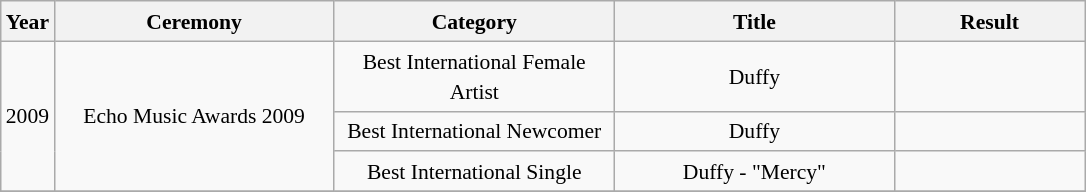<table class="wikitable" style="text-align:center; font-size:90%; line-height:20px;">
<tr>
<th>Year</th>
<th width="180px">Ceremony</th>
<th width="180px">Category</th>
<th width="180px">Title</th>
<th width="120px">Result</th>
</tr>
<tr>
<td rowspan="3">2009</td>
<td rowspan="3">Echo Music Awards 2009</td>
<td>Best International Female Artist</td>
<td>Duffy</td>
<td></td>
</tr>
<tr>
<td>Best International Newcomer</td>
<td>Duffy</td>
<td></td>
</tr>
<tr>
<td>Best International Single</td>
<td>Duffy - "Mercy"</td>
<td></td>
</tr>
<tr>
</tr>
</table>
